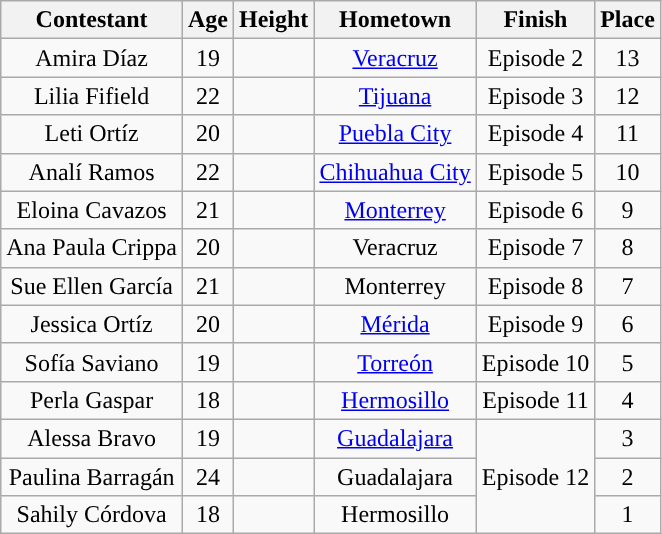<table class="wikitable sortable" style="text-align:center;">
<tr>
<th>Contestant</th>
<th>Age</th>
<th>Height</th>
<th>Hometown</th>
<th>Finish</th>
<th>Place</th>
</tr>
<tr>
<td>Amira Díaz</td>
<td>19</td>
<td></td>
<td><a href='#'>Veracruz</a></td>
<td>Episode 2</td>
<td>13</td>
</tr>
<tr>
<td>Lilia Fifield</td>
<td>22</td>
<td></td>
<td><a href='#'>Tijuana</a></td>
<td>Episode 3</td>
<td>12</td>
</tr>
<tr>
<td>Leti Ortíz</td>
<td>20</td>
<td></td>
<td><a href='#'>Puebla City</a></td>
<td>Episode 4</td>
<td>11</td>
</tr>
<tr>
<td>Analí Ramos</td>
<td>22</td>
<td></td>
<td><a href='#'>Chihuahua City</a></td>
<td>Episode 5</td>
<td>10</td>
</tr>
<tr>
<td>Eloina Cavazos</td>
<td>21</td>
<td></td>
<td><a href='#'>Monterrey</a></td>
<td>Episode 6</td>
<td>9</td>
</tr>
<tr>
<td>Ana Paula Crippa</td>
<td>20</td>
<td></td>
<td>Veracruz</td>
<td>Episode 7</td>
<td>8</td>
</tr>
<tr>
<td>Sue Ellen García</td>
<td>21</td>
<td></td>
<td>Monterrey</td>
<td>Episode 8</td>
<td>7</td>
</tr>
<tr>
<td>Jessica Ortíz</td>
<td>20</td>
<td></td>
<td><a href='#'>Mérida</a></td>
<td>Episode 9</td>
<td>6</td>
</tr>
<tr>
<td>Sofía Saviano</td>
<td>19</td>
<td></td>
<td><a href='#'>Torreón</a></td>
<td>Episode 10</td>
<td>5</td>
</tr>
<tr>
<td>Perla Gaspar</td>
<td>18</td>
<td></td>
<td><a href='#'>Hermosillo</a></td>
<td>Episode 11</td>
<td>4</td>
</tr>
<tr>
<td>Alessa Bravo</td>
<td>19</td>
<td></td>
<td><a href='#'>Guadalajara</a></td>
<td rowspan="3">Episode 12</td>
<td>3</td>
</tr>
<tr>
<td>Paulina Barragán</td>
<td>24</td>
<td></td>
<td>Guadalajara</td>
<td>2</td>
</tr>
<tr>
<td>Sahily Córdova</td>
<td>18</td>
<td></td>
<td>Hermosillo</td>
<td>1</td>
</tr>
</table>
